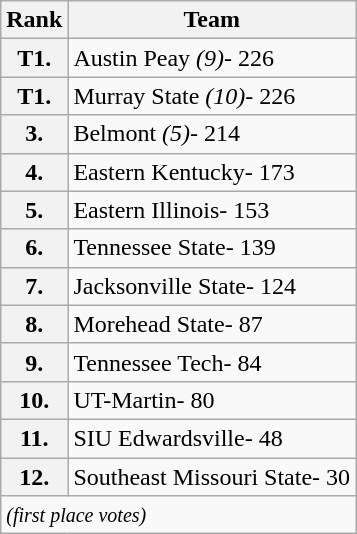<table class=wikitable>
<tr>
<th>Rank</th>
<th>Team</th>
</tr>
<tr>
<th>T1.</th>
<td>Austin Peay <em>(9)</em>- 226</td>
</tr>
<tr>
<th>T1.</th>
<td>Murray State <em>(10)</em>- 226</td>
</tr>
<tr>
<th>3.</th>
<td>Belmont <em>(5)</em>- 214</td>
</tr>
<tr>
<th>4.</th>
<td>Eastern Kentucky- 173</td>
</tr>
<tr>
<th>5.</th>
<td>Eastern Illinois- 153</td>
</tr>
<tr>
<th>6.</th>
<td>Tennessee State- 139</td>
</tr>
<tr>
<th>7.</th>
<td>Jacksonville State- 124</td>
</tr>
<tr>
<th>8.</th>
<td>Morehead State- 87</td>
</tr>
<tr>
<th>9.</th>
<td>Tennessee Tech- 84</td>
</tr>
<tr>
<th>10.</th>
<td>UT-Martin- 80</td>
</tr>
<tr>
<th>11.</th>
<td>SIU Edwardsville- 48</td>
</tr>
<tr>
<th>12.</th>
<td>Southeast Missouri State- 30</td>
</tr>
<tr>
<td colspan=3 valign=middle><small><em>(first place votes)</em></small></td>
</tr>
</table>
